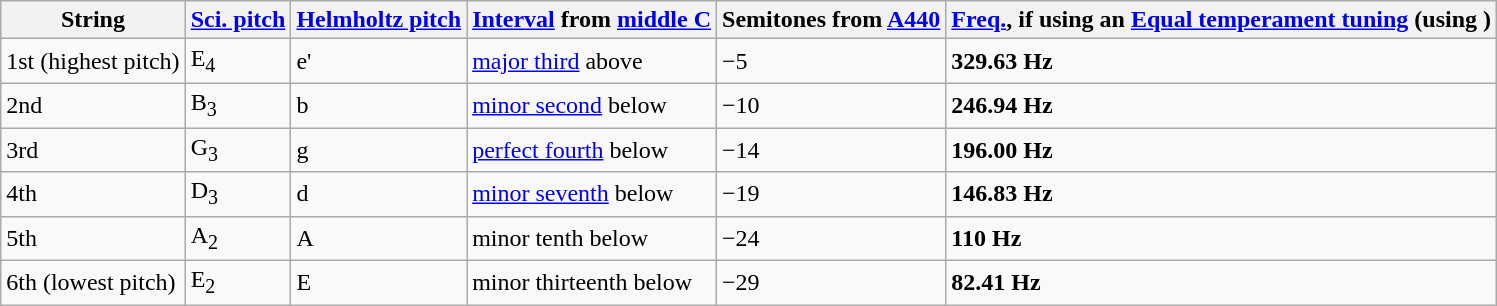<table class="wikitable">
<tr>
<th>String</th>
<th><a href='#'>Sci. pitch</a></th>
<th><a href='#'>Helmholtz pitch</a></th>
<th><a href='#'>Interval</a> from <a href='#'>middle C</a></th>
<th>Semitones from <a href='#'>A440</a></th>
<th><a href='#'>Freq.</a>, if using an <a href='#'>Equal temperament tuning</a> (using <a href='#'></a>)</th>
</tr>
<tr>
<td>1st (highest pitch)</td>
<td>E<sub>4</sub></td>
<td>e'</td>
<td><a href='#'>major third</a> above</td>
<td>−5</td>
<td> <strong>329.63 Hz</strong></td>
</tr>
<tr>
<td>2nd</td>
<td>B<sub>3</sub></td>
<td>b</td>
<td><a href='#'>minor second</a> below</td>
<td>−10</td>
<td> <strong>246.94 Hz</strong></td>
</tr>
<tr>
<td>3rd</td>
<td>G<sub>3</sub></td>
<td>g</td>
<td><a href='#'>perfect fourth</a> below</td>
<td>−14</td>
<td> <strong>196.00 Hz</strong></td>
</tr>
<tr>
<td>4th</td>
<td>D<sub>3</sub></td>
<td>d</td>
<td><a href='#'>minor seventh</a> below</td>
<td>−19</td>
<td> <strong>146.83 Hz</strong></td>
</tr>
<tr>
<td>5th</td>
<td>A<sub>2</sub></td>
<td>A</td>
<td>minor tenth below</td>
<td>−24</td>
<td> <strong>110 Hz</strong></td>
</tr>
<tr>
<td>6th (lowest pitch)</td>
<td>E<sub>2</sub></td>
<td>E</td>
<td>minor thirteenth below</td>
<td>−29</td>
<td> <strong>82.41 Hz</strong></td>
</tr>
</table>
